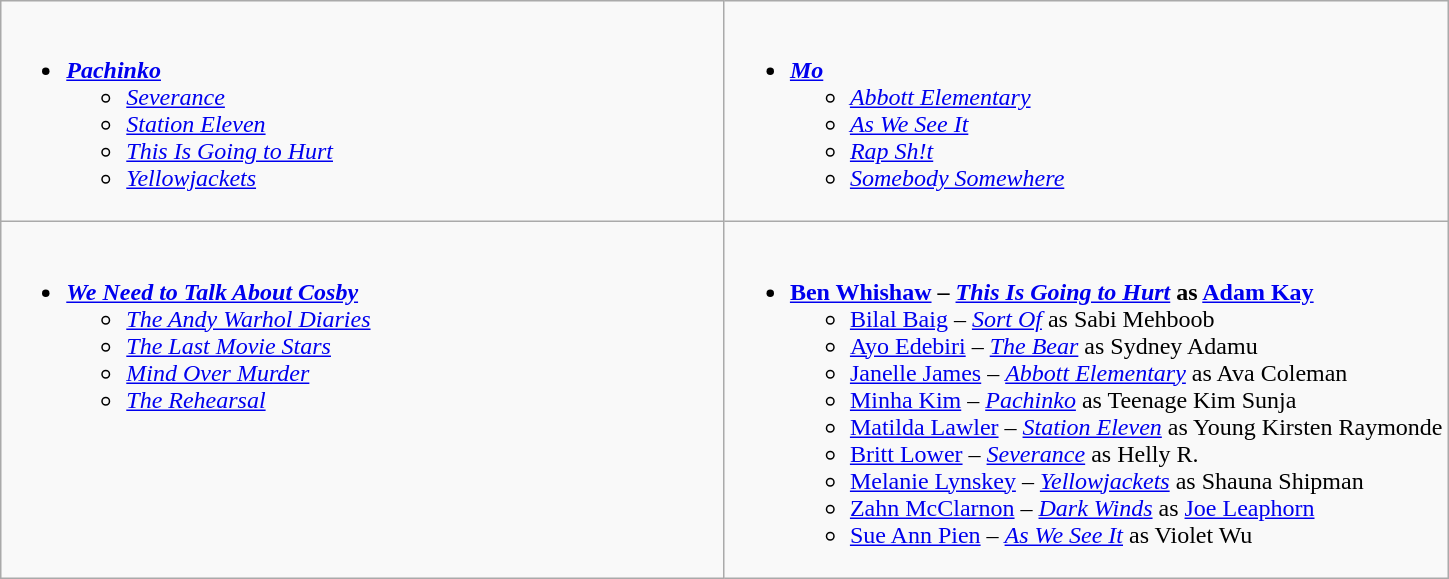<table class="wikitable" role="presentation">
<tr>
<td style="vertical-align:top; width:50%;"><br><ul><li><strong><em><a href='#'>Pachinko</a></em></strong><ul><li><em><a href='#'>Severance</a></em></li><li><em><a href='#'>Station Eleven</a></em></li><li><em><a href='#'>This Is Going to Hurt</a></em></li><li><em><a href='#'>Yellowjackets</a></em></li></ul></li></ul></td>
<td style="vertical-align:top; width:50%;"><br><ul><li><strong><em><a href='#'>Mo</a></em></strong><ul><li><em><a href='#'>Abbott Elementary</a></em></li><li><em><a href='#'>As We See It</a></em></li><li><em><a href='#'>Rap Sh!t</a></em></li><li><em><a href='#'>Somebody Somewhere</a></em></li></ul></li></ul></td>
</tr>
<tr>
<td style="vertical-align:top; width:50%;"><br><ul><li><strong><em><a href='#'>We Need to Talk About Cosby</a></em></strong><ul><li><em><a href='#'>The Andy Warhol Diaries</a></em></li><li><em><a href='#'>The Last Movie Stars</a></em></li><li><em><a href='#'>Mind Over Murder</a></em></li><li><em><a href='#'>The Rehearsal</a></em></li></ul></li></ul></td>
<td style="vertical-align:top; width:50%;"><br><ul><li><strong><a href='#'>Ben Whishaw</a> – <em><a href='#'>This Is Going to Hurt</a></em> as <a href='#'>Adam Kay</a></strong><ul><li><a href='#'>Bilal Baig</a> – <em><a href='#'>Sort Of</a></em> as Sabi Mehboob</li><li><a href='#'>Ayo Edebiri</a> – <em><a href='#'>The Bear</a></em> as Sydney Adamu</li><li><a href='#'>Janelle James</a> – <em><a href='#'>Abbott Elementary</a></em> as Ava Coleman</li><li><a href='#'>Minha Kim</a> – <em><a href='#'>Pachinko</a></em> as Teenage Kim Sunja</li><li><a href='#'>Matilda Lawler</a> – <em><a href='#'>Station Eleven</a></em> as Young Kirsten Raymonde</li><li><a href='#'>Britt Lower</a> – <em><a href='#'>Severance</a></em> as Helly R.</li><li><a href='#'>Melanie Lynskey</a> – <em><a href='#'>Yellowjackets</a></em> as Shauna Shipman</li><li><a href='#'>Zahn McClarnon</a> – <em><a href='#'>Dark Winds</a></em> as <a href='#'>Joe Leaphorn</a></li><li><a href='#'>Sue Ann Pien</a> – <em><a href='#'>As We See It</a></em> as Violet Wu</li></ul></li></ul></td>
</tr>
</table>
